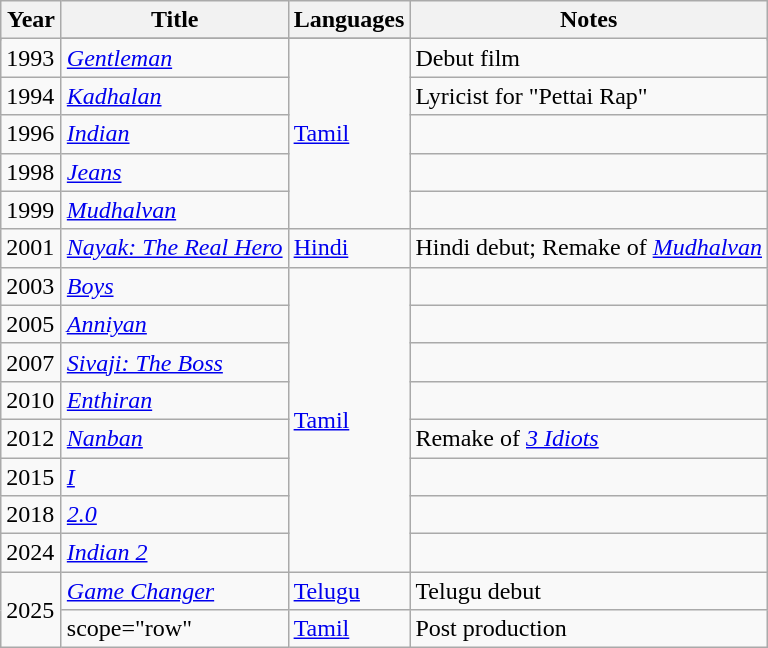<table class="wikitable sortable">
<tr>
<th scope="col" rowspan="2" style="width:33px;">Year</th>
<th scope="col">Title</th>
<th scope="col">Languages</th>
<th scope="col" rowspan="2" class="unsortable">Notes</th>
</tr>
<tr>
</tr>
<tr>
<td>1993</td>
<td style="text-align:left;"><em><a href='#'>Gentleman</a></em></td>
<td rowspan="5"><a href='#'>Tamil</a></td>
<td>Debut film</td>
</tr>
<tr>
<td rowspan="1">1994</td>
<td style="text-align:left;"><em><a href='#'>Kadhalan</a></em></td>
<td>Lyricist for "Pettai Rap"</td>
</tr>
<tr>
<td>1996</td>
<td style="text-align:left;"><em><a href='#'>Indian</a></em></td>
<td></td>
</tr>
<tr>
<td>1998</td>
<td style="text-align:left;"><em><a href='#'>Jeans</a></em></td>
<td></td>
</tr>
<tr>
<td>1999</td>
<td style="text-align:left;"><em><a href='#'>Mudhalvan</a></em></td>
<td></td>
</tr>
<tr>
<td>2001</td>
<td style="text-align:left;"><em><a href='#'>Nayak: The Real Hero</a></em></td>
<td><a href='#'>Hindi</a></td>
<td>Hindi debut; Remake of <em><a href='#'>Mudhalvan</a></em></td>
</tr>
<tr>
<td>2003</td>
<td style="text-align:left;"><em><a href='#'>Boys</a></em></td>
<td rowspan="8"><a href='#'>Tamil</a></td>
<td></td>
</tr>
<tr>
<td>2005</td>
<td style="text-align:left;"><em><a href='#'>Anniyan</a></em></td>
<td></td>
</tr>
<tr>
<td>2007</td>
<td style="text-align:left;"><em><a href='#'>Sivaji: The Boss</a></em></td>
<td></td>
</tr>
<tr>
<td>2010</td>
<td style="text-align:left;"><em><a href='#'>Enthiran</a></em></td>
<td></td>
</tr>
<tr>
<td>2012</td>
<td style="text-align:left;"><em><a href='#'>Nanban</a></em></td>
<td>Remake of <em><a href='#'>3 Idiots</a></em></td>
</tr>
<tr>
<td>2015</td>
<td style="text-align:left;"><em><a href='#'>I</a></em></td>
<td></td>
</tr>
<tr>
<td>2018</td>
<td style="text-align:left;"><em><a href='#'>2.0</a></em></td>
<td></td>
</tr>
<tr>
<td>2024</td>
<td style="text-align:left;"><em><a href='#'>Indian 2</a></em></td>
<td></td>
</tr>
<tr>
<td rowspan="2">2025</td>
<td style="text-align:left;"><em><a href='#'>Game Changer</a></em></td>
<td><a href='#'>Telugu</a></td>
<td>Telugu debut</td>
</tr>
<tr>
<td>scope="row" </td>
<td><a href='#'>Tamil</a></td>
<td>Post production</td>
</tr>
</table>
